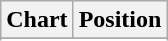<table class="wikitable">
<tr>
<th align="left">Chart</th>
<th align="left">Position</th>
</tr>
<tr>
</tr>
<tr>
</tr>
</table>
